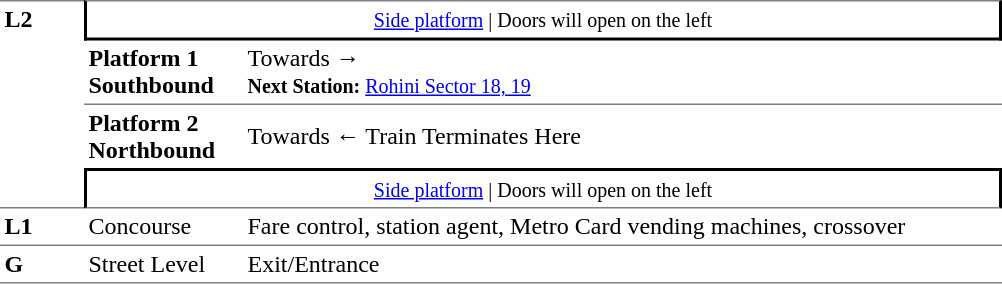<table table border=0 cellspacing=0 cellpadding=3>
<tr>
<td style="border-top:solid 1px grey;border-bottom:solid 1px grey;" width=50 rowspan=4 valign=top><strong>L2</strong></td>
<td style="border-top:solid 1px grey;border-right:solid 2px black;border-left:solid 2px black;border-bottom:solid 2px black;text-align:center;" colspan=2><small><a href='#'>Side platform</a> | Doors will open on the left </small></td>
</tr>
<tr>
<td style="border-bottom:solid 1px grey;" width=100><span><strong>Platform 1</strong><br><strong>Southbound</strong></span></td>
<td style="border-bottom:solid 1px grey;" width=500>Towards → <br><small><strong>Next Station:</strong> <a href='#'>Rohini Sector 18, 19</a></small></td>
</tr>
<tr>
<td><span><strong>Platform 2</strong><br><strong>Northbound</strong></span></td>
<td><span></span>Towards ← Train Terminates Here</td>
</tr>
<tr>
<td style="border-top:solid 2px black;border-right:solid 2px black;border-left:solid 2px black;border-bottom:solid 1px grey;text-align:center;" colspan=2><small><a href='#'>Side platform</a> | Doors will open on the left </small></td>
</tr>
<tr>
<td valign=top><strong>L1</strong></td>
<td valign=top>Concourse</td>
<td valign=top>Fare control, station agent, Metro Card vending machines, crossover</td>
</tr>
<tr>
<td style="border-bottom:solid 1px grey;border-top:solid 1px grey;" width=50 valign=top><strong>G</strong></td>
<td style="border-top:solid 1px grey;border-bottom:solid 1px grey;" width=100 valign=top>Street Level</td>
<td style="border-top:solid 1px grey;border-bottom:solid 1px grey;" width=500 valign=top>Exit/Entrance</td>
</tr>
</table>
